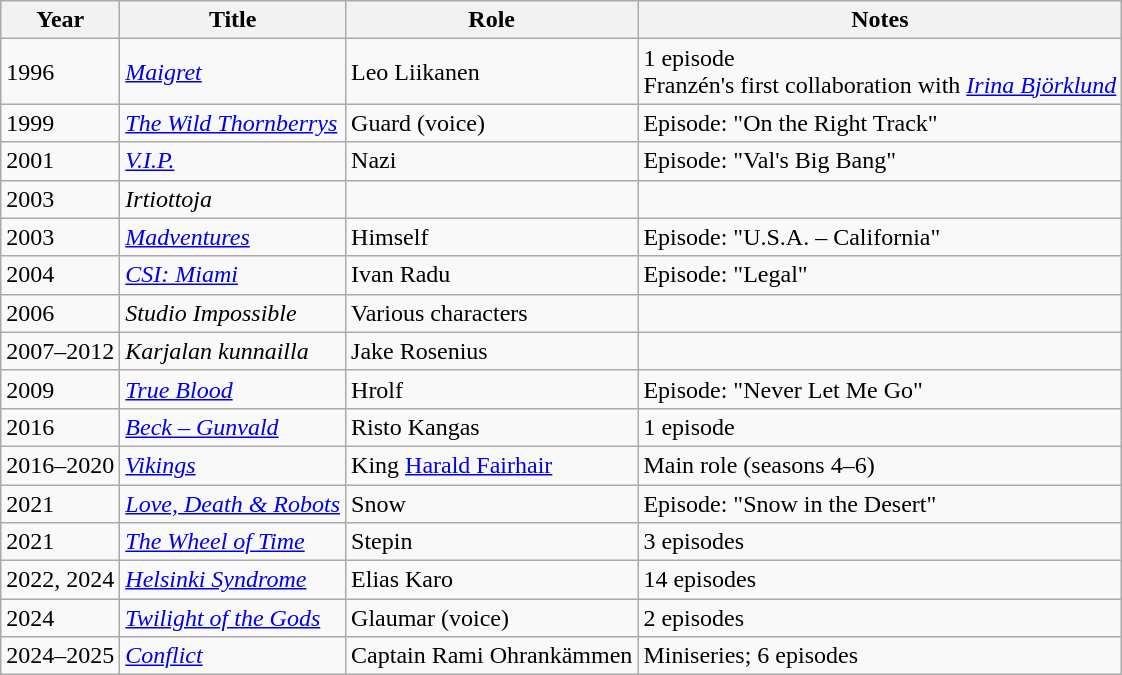<table class="wikitable sortable">
<tr>
<th>Year</th>
<th>Title</th>
<th>Role</th>
<th class="unsortable">Notes</th>
</tr>
<tr>
<td>1996</td>
<td><em><a href='#'>Maigret</a></em></td>
<td>Leo Liikanen</td>
<td>1 episode <br> Franzén's first collaboration with <em><a href='#'>Irina Björklund</a></em></td>
</tr>
<tr>
<td>1999</td>
<td><em><a href='#'>The Wild Thornberrys</a></em></td>
<td>Guard (voice)</td>
<td>Episode: "On the Right Track"</td>
</tr>
<tr>
<td>2001</td>
<td><em><a href='#'>V.I.P.</a></em></td>
<td>Nazi</td>
<td>Episode: "Val's Big Bang"</td>
</tr>
<tr>
<td>2003</td>
<td><em>Irtiottoja</em></td>
<td></td>
<td></td>
</tr>
<tr>
<td>2003</td>
<td><em><a href='#'>Madventures</a></em></td>
<td>Himself</td>
<td>Episode: "U.S.A. – California"</td>
</tr>
<tr>
<td>2004</td>
<td><em><a href='#'>CSI: Miami</a></em></td>
<td>Ivan Radu</td>
<td>Episode: "Legal"</td>
</tr>
<tr>
<td>2006</td>
<td><em>Studio Impossible</em></td>
<td>Various characters</td>
<td></td>
</tr>
<tr>
<td>2007–2012</td>
<td><em>Karjalan kunnailla</em></td>
<td>Jake Rosenius</td>
<td></td>
</tr>
<tr>
<td>2009</td>
<td><em><a href='#'>True Blood</a></em></td>
<td>Hrolf</td>
<td>Episode: "Never Let Me Go"</td>
</tr>
<tr>
<td>2016</td>
<td><em><a href='#'>Beck – Gunvald</a></em></td>
<td>Risto Kangas</td>
<td>1 episode</td>
</tr>
<tr>
<td>2016–2020</td>
<td><em><a href='#'>Vikings</a></em></td>
<td>King <a href='#'>Harald Fairhair</a></td>
<td>Main role (seasons 4–6)</td>
</tr>
<tr>
<td>2021</td>
<td><em><a href='#'>Love, Death & Robots</a></em></td>
<td>Snow</td>
<td>Episode: "Snow in the Desert"</td>
</tr>
<tr>
<td>2021</td>
<td><em><a href='#'>The Wheel of Time</a></em></td>
<td>Stepin</td>
<td>3 episodes</td>
</tr>
<tr>
<td>2022, 2024</td>
<td><em><a href='#'>Helsinki Syndrome</a></em></td>
<td>Elias Karo</td>
<td>14 episodes</td>
</tr>
<tr>
<td>2024</td>
<td><em><a href='#'>Twilight of the Gods</a></em></td>
<td>Glaumar (voice)</td>
<td>2 episodes</td>
</tr>
<tr>
<td>2024–2025</td>
<td><em><a href='#'>Conflict</a></em></td>
<td>Captain Rami Ohrankämmen</td>
<td>Miniseries; 6 episodes</td>
</tr>
</table>
